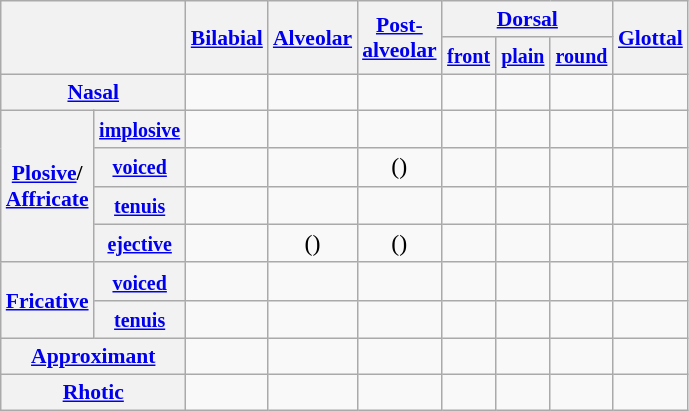<table class=wikitable style=text-align:center>
<tr style=font-size:90%>
<th colspan=2 rowspan=2></th>
<th rowspan=2><a href='#'>Bilabial</a></th>
<th rowspan=2><a href='#'>Alveolar</a></th>
<th rowspan=2><a href='#'>Post-<br>alveolar</a></th>
<th colspan=3><a href='#'>Dorsal</a></th>
<th rowspan=2><a href='#'>Glottal</a></th>
</tr>
<tr>
<th><small><a href='#'>front</a></small></th>
<th><small><a href='#'>plain</a></small></th>
<th><small><a href='#'>round</a></small></th>
</tr>
<tr>
<th colspan=2 style=font-size:90%><a href='#'>Nasal</a></th>
<td></td>
<td></td>
<td></td>
<td></td>
<td></td>
<td></td>
<td></td>
</tr>
<tr>
<th rowspan=4 style=font-size:90%><a href='#'>Plosive</a>/<br><a href='#'>Affricate</a></th>
<th><small><a href='#'>implosive</a></small></th>
<td></td>
<td></td>
<td></td>
<td></td>
<td></td>
<td></td>
<td></td>
</tr>
<tr>
<th><small><a href='#'>voiced</a></small></th>
<td></td>
<td></td>
<td>()</td>
<td></td>
<td></td>
<td></td>
<td></td>
</tr>
<tr>
<th><small><a href='#'>tenuis</a></small></th>
<td></td>
<td></td>
<td></td>
<td></td>
<td></td>
<td></td>
<td></td>
</tr>
<tr>
<th><small><a href='#'>ejective</a></small></th>
<td></td>
<td>()</td>
<td>()</td>
<td></td>
<td></td>
<td></td>
<td></td>
</tr>
<tr>
<th rowspan=2 style=font-size:90%><a href='#'>Fricative</a></th>
<th><small><a href='#'>voiced</a></small></th>
<td></td>
<td></td>
<td></td>
<td></td>
<td></td>
<td></td>
<td></td>
</tr>
<tr>
<th><small><a href='#'>tenuis</a></small></th>
<td></td>
<td></td>
<td></td>
<td></td>
<td></td>
<td></td>
<td></td>
</tr>
<tr>
<th colspan=2 style=font-size:90%><a href='#'>Approximant</a></th>
<td></td>
<td></td>
<td></td>
<td> </td>
<td></td>
<td></td>
<td></td>
</tr>
<tr>
<th colspan=2 style=font-size:90%><a href='#'>Rhotic</a></th>
<td></td>
<td></td>
<td></td>
<td></td>
<td></td>
<td></td>
<td></td>
</tr>
</table>
